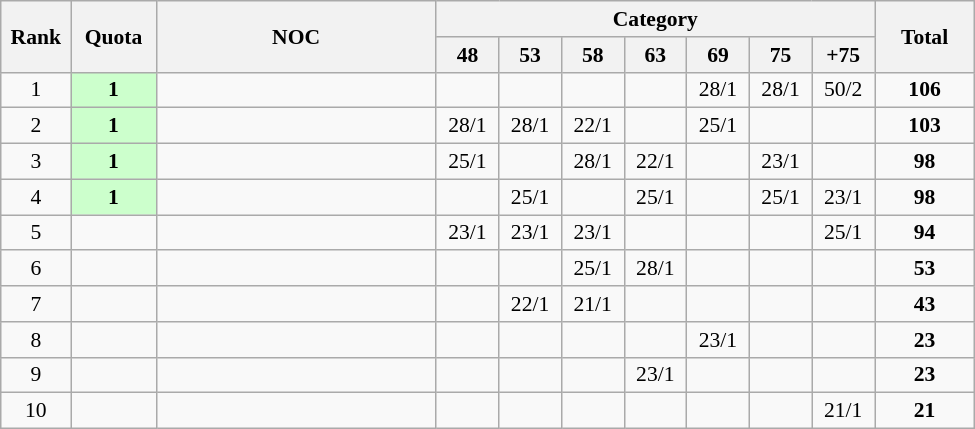<table class="wikitable" style="text-align:center; font-size:90%">
<tr>
<th rowspan=2 width=40>Rank</th>
<th rowspan=2 width=50>Quota</th>
<th rowspan=2 width=180>NOC</th>
<th colspan=7>Category</th>
<th rowspan=2 width=60>Total</th>
</tr>
<tr>
<th width=35>48</th>
<th width=35>53</th>
<th width=35>58</th>
<th width=35>63</th>
<th width=35>69</th>
<th width=35>75</th>
<th width=35>+75</th>
</tr>
<tr>
<td>1</td>
<td bgcolor=#ccffcc><strong>1</strong></td>
<td align=left></td>
<td></td>
<td></td>
<td></td>
<td></td>
<td>28/1</td>
<td>28/1</td>
<td>50/2</td>
<td><strong>106</strong></td>
</tr>
<tr>
<td>2</td>
<td bgcolor=#ccffcc><strong>1</strong></td>
<td align=left></td>
<td>28/1</td>
<td>28/1</td>
<td>22/1</td>
<td></td>
<td>25/1</td>
<td></td>
<td></td>
<td><strong>103</strong></td>
</tr>
<tr>
<td>3</td>
<td bgcolor=#ccffcc><strong>1</strong></td>
<td align=left></td>
<td>25/1</td>
<td></td>
<td>28/1</td>
<td>22/1</td>
<td></td>
<td>23/1</td>
<td></td>
<td><strong>98</strong></td>
</tr>
<tr>
<td>4</td>
<td bgcolor=#ccffcc><strong>1</strong></td>
<td align=left></td>
<td></td>
<td>25/1</td>
<td></td>
<td>25/1</td>
<td></td>
<td>25/1</td>
<td>23/1</td>
<td><strong>98</strong></td>
</tr>
<tr>
<td>5</td>
<td></td>
<td align=left></td>
<td>23/1</td>
<td>23/1</td>
<td>23/1</td>
<td></td>
<td></td>
<td></td>
<td>25/1</td>
<td><strong>94</strong></td>
</tr>
<tr>
<td>6</td>
<td></td>
<td align=left></td>
<td></td>
<td></td>
<td>25/1</td>
<td>28/1</td>
<td></td>
<td></td>
<td></td>
<td><strong>53</strong></td>
</tr>
<tr>
<td>7</td>
<td></td>
<td align=left></td>
<td></td>
<td>22/1</td>
<td>21/1</td>
<td></td>
<td></td>
<td></td>
<td></td>
<td><strong>43</strong></td>
</tr>
<tr>
<td>8</td>
<td></td>
<td align=left></td>
<td></td>
<td></td>
<td></td>
<td></td>
<td>23/1</td>
<td></td>
<td></td>
<td><strong>23</strong></td>
</tr>
<tr>
<td>9</td>
<td></td>
<td align=left></td>
<td></td>
<td></td>
<td></td>
<td>23/1</td>
<td></td>
<td></td>
<td></td>
<td><strong>23</strong></td>
</tr>
<tr>
<td>10</td>
<td></td>
<td align=left></td>
<td></td>
<td></td>
<td></td>
<td></td>
<td></td>
<td></td>
<td>21/1</td>
<td><strong>21</strong></td>
</tr>
</table>
